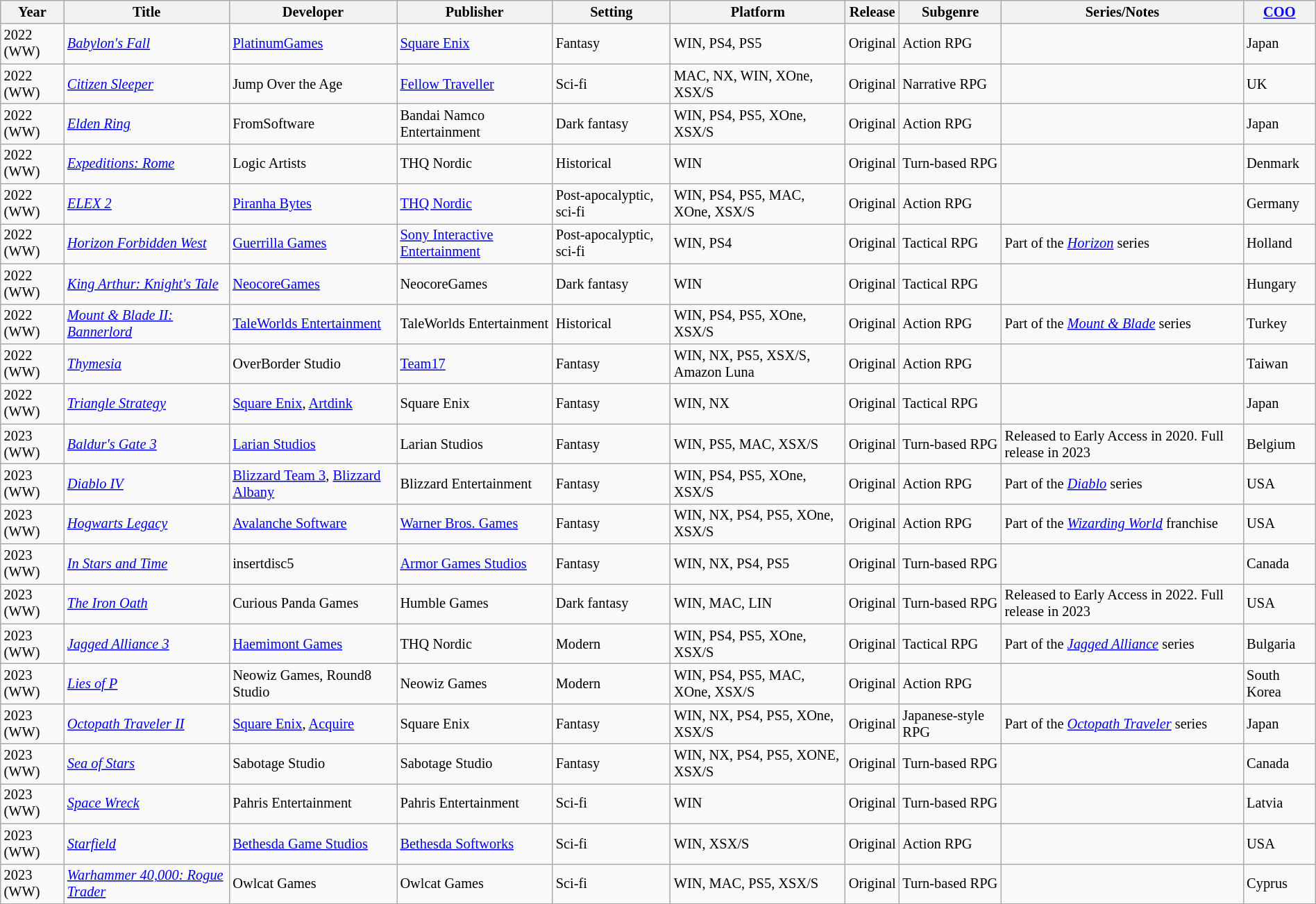<table class="wikitable sortable" style="font-size:85%;width:100%;">
<tr>
<th style="width:4em;">Year</th>
<th>Title</th>
<th>Developer</th>
<th>Publisher</th>
<th>Setting</th>
<th>Platform</th>
<th>Release</th>
<th>Subgenre</th>
<th>Series/Notes</th>
<th><a href='#'>COO</a></th>
</tr>
<tr>
<td>2022 (WW)</td>
<td><em><a href='#'>Babylon's Fall</a></em></td>
<td><a href='#'>PlatinumGames</a></td>
<td><a href='#'>Square Enix</a></td>
<td>Fantasy</td>
<td>WIN, PS4, PS5</td>
<td>Original</td>
<td>Action RPG</td>
<td></td>
<td>Japan</td>
</tr>
<tr>
<td>2022 (WW)</td>
<td><em><a href='#'>Citizen Sleeper</a></em></td>
<td>Jump Over the Age</td>
<td><a href='#'>Fellow Traveller</a></td>
<td>Sci-fi</td>
<td>MAC, NX, WIN, XOne, XSX/S</td>
<td>Original</td>
<td>Narrative RPG</td>
<td></td>
<td>UK</td>
</tr>
<tr>
<td>2022 (WW)</td>
<td><em><a href='#'>Elden Ring</a></em></td>
<td>FromSoftware</td>
<td>Bandai Namco Entertainment</td>
<td>Dark fantasy</td>
<td>WIN, PS4, PS5, XOne, XSX/S</td>
<td>Original</td>
<td>Action RPG</td>
<td></td>
<td>Japan</td>
</tr>
<tr>
<td>2022 (WW)</td>
<td><em><a href='#'>Expeditions: Rome</a></em></td>
<td>Logic Artists</td>
<td>THQ Nordic</td>
<td>Historical</td>
<td>WIN</td>
<td>Original</td>
<td>Turn-based RPG</td>
<td></td>
<td>Denmark</td>
</tr>
<tr>
<td>2022 (WW)</td>
<td><em><a href='#'>ELEX 2</a></em></td>
<td><a href='#'>Piranha Bytes</a></td>
<td><a href='#'>THQ Nordic</a></td>
<td>Post-apocalyptic, sci-fi</td>
<td>WIN, PS4, PS5, MAC, XOne, XSX/S</td>
<td>Original</td>
<td>Action RPG</td>
<td></td>
<td>Germany</td>
</tr>
<tr>
<td>2022 (WW)</td>
<td><em><a href='#'>Horizon Forbidden West</a></em></td>
<td><a href='#'>Guerrilla Games</a></td>
<td><a href='#'>Sony Interactive Entertainment</a></td>
<td>Post-apocalyptic, sci-fi</td>
<td>WIN, PS4</td>
<td>Original</td>
<td>Tactical RPG</td>
<td>Part of the <em><a href='#'>Horizon</a></em> series</td>
<td>Holland</td>
</tr>
<tr>
<td>2022 (WW)</td>
<td><em><a href='#'>King Arthur: Knight's Tale</a></em></td>
<td><a href='#'>NeocoreGames</a></td>
<td>NeocoreGames</td>
<td>Dark fantasy</td>
<td>WIN</td>
<td>Original</td>
<td>Tactical RPG</td>
<td></td>
<td>Hungary</td>
</tr>
<tr>
<td>2022 (WW)</td>
<td><em><a href='#'>Mount & Blade II: Bannerlord</a></em></td>
<td><a href='#'>TaleWorlds Entertainment</a></td>
<td>TaleWorlds Entertainment</td>
<td>Historical</td>
<td>WIN, PS4, PS5, XOne, XSX/S</td>
<td>Original</td>
<td>Action RPG</td>
<td>Part of the <em><a href='#'>Mount & Blade</a></em> series</td>
<td>Turkey</td>
</tr>
<tr>
<td>2022 (WW)</td>
<td><em><a href='#'>Thymesia</a></em></td>
<td>OverBorder Studio</td>
<td><a href='#'>Team17</a></td>
<td>Fantasy</td>
<td>WIN, NX, PS5, XSX/S, Amazon Luna</td>
<td>Original</td>
<td>Action RPG</td>
<td></td>
<td>Taiwan</td>
</tr>
<tr>
<td>2022 (WW)</td>
<td><em><a href='#'>Triangle Strategy</a></em></td>
<td><a href='#'>Square Enix</a>, <a href='#'>Artdink</a></td>
<td>Square Enix</td>
<td>Fantasy</td>
<td>WIN, NX</td>
<td>Original</td>
<td>Tactical RPG</td>
<td></td>
<td>Japan</td>
</tr>
<tr>
<td>2023 (WW)</td>
<td><em><a href='#'>Baldur's Gate 3</a></em></td>
<td><a href='#'>Larian Studios</a></td>
<td>Larian Studios</td>
<td>Fantasy</td>
<td>WIN, PS5, MAC, XSX/S</td>
<td>Original</td>
<td>Turn-based RPG</td>
<td>Released to Early Access in 2020. Full release in 2023</td>
<td>Belgium</td>
</tr>
<tr>
<td>2023 (WW)</td>
<td><em><a href='#'>Diablo IV</a></em></td>
<td><a href='#'>Blizzard Team 3</a>, <a href='#'>Blizzard Albany</a></td>
<td>Blizzard Entertainment</td>
<td>Fantasy</td>
<td>WIN, PS4, PS5, XOne, XSX/S</td>
<td>Original</td>
<td>Action RPG</td>
<td>Part of the <em><a href='#'>Diablo</a></em> series</td>
<td>USA</td>
</tr>
<tr>
<td>2023 (WW)</td>
<td><em><a href='#'>Hogwarts Legacy</a></em></td>
<td><a href='#'>Avalanche Software</a></td>
<td><a href='#'>Warner Bros. Games</a></td>
<td>Fantasy</td>
<td>WIN, NX, PS4, PS5, XOne, XSX/S</td>
<td>Original</td>
<td>Action RPG</td>
<td>Part of the <em><a href='#'>Wizarding World</a></em> franchise</td>
<td>USA</td>
</tr>
<tr>
<td>2023 (WW)</td>
<td><em><a href='#'>In Stars and Time</a></em></td>
<td>insertdisc5</td>
<td><a href='#'>Armor Games Studios</a></td>
<td>Fantasy</td>
<td>WIN, NX, PS4, PS5</td>
<td>Original</td>
<td>Turn-based RPG</td>
<td></td>
<td>Canada</td>
</tr>
<tr>
<td>2023 (WW)</td>
<td><em><a href='#'>The Iron Oath</a></em></td>
<td>Curious Panda Games</td>
<td>Humble Games</td>
<td>Dark fantasy</td>
<td>WIN, MAC, LIN</td>
<td>Original</td>
<td>Turn-based RPG</td>
<td>Released to Early Access in 2022. Full release in 2023</td>
<td>USA</td>
</tr>
<tr>
<td>2023 (WW)</td>
<td><em><a href='#'>Jagged Alliance 3</a></em></td>
<td><a href='#'>Haemimont Games</a></td>
<td>THQ Nordic</td>
<td>Modern</td>
<td>WIN, PS4, PS5, XOne, XSX/S</td>
<td>Original</td>
<td>Tactical RPG</td>
<td>Part of the <em><a href='#'>Jagged Alliance</a></em> series</td>
<td>Bulgaria</td>
</tr>
<tr>
<td>2023 (WW)</td>
<td><em><a href='#'>Lies of P</a></em></td>
<td>Neowiz Games, Round8 Studio</td>
<td>Neowiz Games</td>
<td>Modern</td>
<td>WIN, PS4, PS5, MAC, XOne, XSX/S</td>
<td>Original</td>
<td>Action RPG</td>
<td></td>
<td>South Korea</td>
</tr>
<tr>
<td>2023 (WW)</td>
<td><em><a href='#'>Octopath Traveler II</a></em></td>
<td><a href='#'>Square Enix</a>, <a href='#'>Acquire</a></td>
<td>Square Enix</td>
<td>Fantasy</td>
<td>WIN, NX, PS4, PS5, XOne, XSX/S</td>
<td>Original</td>
<td>Japanese-style RPG</td>
<td>Part of the <em><a href='#'>Octopath Traveler</a></em> series</td>
<td>Japan</td>
</tr>
<tr>
<td>2023 (WW)</td>
<td><em><a href='#'>Sea of Stars</a></em></td>
<td>Sabotage Studio</td>
<td>Sabotage Studio</td>
<td>Fantasy</td>
<td>WIN, NX, PS4, PS5, XONE, XSX/S</td>
<td>Original</td>
<td>Turn-based RPG</td>
<td></td>
<td>Canada</td>
</tr>
<tr>
<td>2023 (WW)</td>
<td><em><a href='#'>Space Wreck</a></em></td>
<td>Pahris Entertainment</td>
<td>Pahris Entertainment</td>
<td>Sci-fi</td>
<td>WIN</td>
<td>Original</td>
<td>Turn-based RPG</td>
<td></td>
<td>Latvia</td>
</tr>
<tr>
<td>2023 (WW)</td>
<td><em><a href='#'>Starfield</a></em></td>
<td><a href='#'>Bethesda Game Studios</a></td>
<td><a href='#'>Bethesda Softworks</a></td>
<td>Sci-fi</td>
<td>WIN, XSX/S</td>
<td>Original</td>
<td>Action RPG</td>
<td></td>
<td>USA</td>
</tr>
<tr>
<td>2023 (WW)</td>
<td><em><a href='#'>Warhammer 40,000: Rogue Trader</a></em></td>
<td>Owlcat Games</td>
<td>Owlcat Games</td>
<td>Sci-fi</td>
<td>WIN, MAC, PS5, XSX/S</td>
<td>Original</td>
<td>Turn-based RPG</td>
<td></td>
<td>Cyprus</td>
</tr>
</table>
